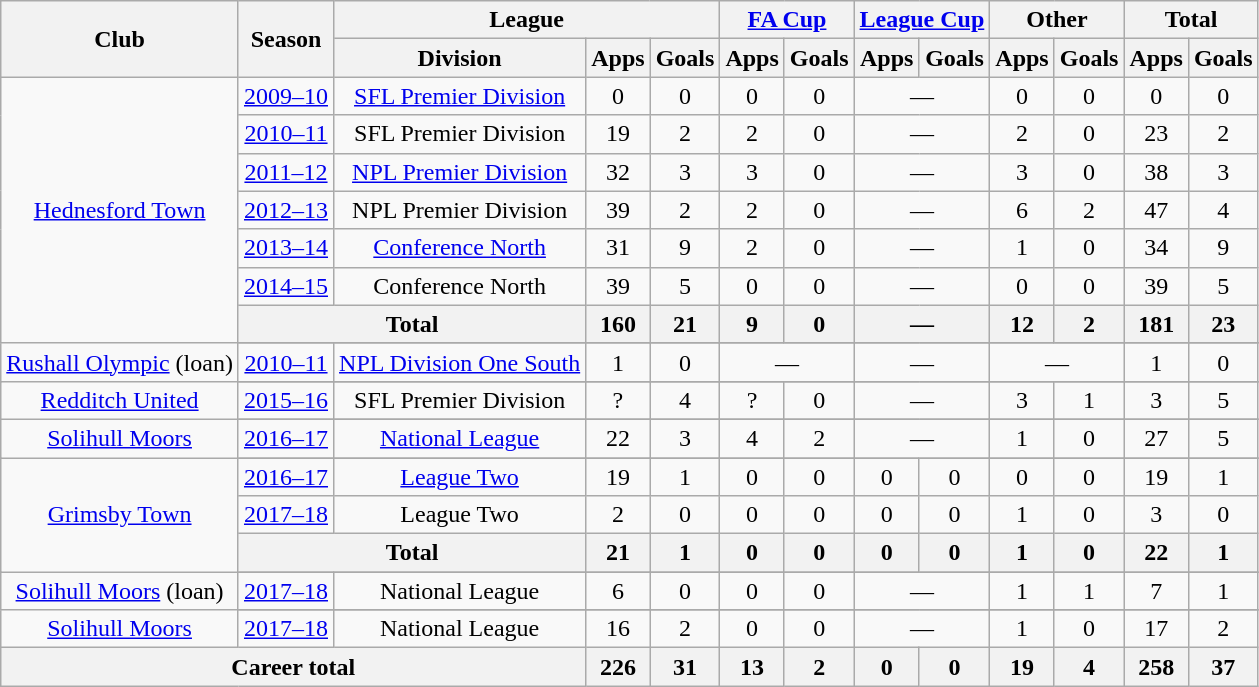<table class=wikitable style="text-align: center;">
<tr>
<th rowspan=2>Club</th>
<th rowspan=2>Season</th>
<th colspan=3>League</th>
<th colspan=2><a href='#'>FA Cup</a></th>
<th colspan=2><a href='#'>League Cup</a></th>
<th colspan=2>Other</th>
<th colspan=2>Total</th>
</tr>
<tr>
<th>Division</th>
<th>Apps</th>
<th>Goals</th>
<th>Apps</th>
<th>Goals</th>
<th>Apps</th>
<th>Goals</th>
<th>Apps</th>
<th>Goals</th>
<th>Apps</th>
<th>Goals</th>
</tr>
<tr>
<td rowspan=7><a href='#'>Hednesford Town</a></td>
<td><a href='#'>2009–10</a></td>
<td><a href='#'>SFL Premier Division</a></td>
<td>0</td>
<td>0</td>
<td>0</td>
<td>0</td>
<td colspan=2>—</td>
<td>0</td>
<td>0</td>
<td>0</td>
<td>0</td>
</tr>
<tr>
<td><a href='#'>2010–11</a></td>
<td>SFL Premier Division</td>
<td>19</td>
<td>2</td>
<td>2</td>
<td>0</td>
<td colspan=2>—</td>
<td>2</td>
<td>0</td>
<td>23</td>
<td>2</td>
</tr>
<tr>
<td><a href='#'>2011–12</a></td>
<td><a href='#'>NPL Premier Division</a></td>
<td>32</td>
<td>3</td>
<td>3</td>
<td>0</td>
<td colspan=2>—</td>
<td>3</td>
<td>0</td>
<td>38</td>
<td>3</td>
</tr>
<tr>
<td><a href='#'>2012–13</a></td>
<td>NPL Premier Division</td>
<td>39</td>
<td>2</td>
<td>2</td>
<td>0</td>
<td colspan=2>—</td>
<td>6</td>
<td>2</td>
<td>47</td>
<td>4</td>
</tr>
<tr>
<td><a href='#'>2013–14</a></td>
<td><a href='#'>Conference North</a></td>
<td>31</td>
<td>9</td>
<td>2</td>
<td>0</td>
<td colspan=2>—</td>
<td>1</td>
<td>0</td>
<td>34</td>
<td>9</td>
</tr>
<tr>
<td><a href='#'>2014–15</a></td>
<td>Conference North</td>
<td>39</td>
<td>5</td>
<td>0</td>
<td>0</td>
<td colspan=2>—</td>
<td>0</td>
<td>0</td>
<td>39</td>
<td>5</td>
</tr>
<tr>
<th colspan=2>Total</th>
<th>160</th>
<th>21</th>
<th>9</th>
<th>0</th>
<th colspan=2>—</th>
<th>12</th>
<th>2</th>
<th>181</th>
<th>23</th>
</tr>
<tr>
<td rowspan=2><a href='#'>Rushall Olympic</a> (loan)</td>
</tr>
<tr>
<td><a href='#'>2010–11</a></td>
<td><a href='#'>NPL Division One South</a></td>
<td>1</td>
<td>0</td>
<td colspan=2>—</td>
<td colspan=2>—</td>
<td colspan=2>—</td>
<td>1</td>
<td>0</td>
</tr>
<tr>
<td rowspan=2><a href='#'>Redditch United</a></td>
</tr>
<tr>
<td><a href='#'>2015–16</a></td>
<td>SFL Premier Division</td>
<td>?</td>
<td>4</td>
<td>?</td>
<td>0</td>
<td colspan=2>—</td>
<td>3</td>
<td>1</td>
<td>3</td>
<td>5</td>
</tr>
<tr>
<td rowspan=2><a href='#'>Solihull Moors</a></td>
</tr>
<tr>
<td><a href='#'>2016–17</a></td>
<td><a href='#'>National League</a></td>
<td>22</td>
<td>3</td>
<td>4</td>
<td>2</td>
<td colspan=2>—</td>
<td>1</td>
<td>0</td>
<td>27</td>
<td>5</td>
</tr>
<tr>
<td rowspan=4><a href='#'>Grimsby Town</a></td>
</tr>
<tr>
<td><a href='#'>2016–17</a></td>
<td><a href='#'>League Two</a></td>
<td>19</td>
<td>1</td>
<td>0</td>
<td>0</td>
<td>0</td>
<td>0</td>
<td>0</td>
<td>0</td>
<td>19</td>
<td>1</td>
</tr>
<tr>
<td><a href='#'>2017–18</a></td>
<td>League Two</td>
<td>2</td>
<td>0</td>
<td>0</td>
<td>0</td>
<td>0</td>
<td>0</td>
<td>1</td>
<td>0</td>
<td>3</td>
<td>0</td>
</tr>
<tr>
<th colspan=2>Total</th>
<th>21</th>
<th>1</th>
<th>0</th>
<th>0</th>
<th>0</th>
<th>0</th>
<th>1</th>
<th>0</th>
<th>22</th>
<th>1</th>
</tr>
<tr>
<td rowspan=2><a href='#'>Solihull Moors</a> (loan)</td>
</tr>
<tr>
<td><a href='#'>2017–18</a></td>
<td>National League</td>
<td>6</td>
<td>0</td>
<td>0</td>
<td>0</td>
<td colspan=2>—</td>
<td>1</td>
<td>1</td>
<td>7</td>
<td>1</td>
</tr>
<tr>
<td rowspan=2><a href='#'>Solihull Moors</a></td>
</tr>
<tr>
<td><a href='#'>2017–18</a></td>
<td>National League</td>
<td>16</td>
<td>2</td>
<td>0</td>
<td>0</td>
<td colspan=2>—</td>
<td>1</td>
<td>0</td>
<td>17</td>
<td>2</td>
</tr>
<tr>
<th colspan=3>Career total</th>
<th>226</th>
<th>31</th>
<th>13</th>
<th>2</th>
<th>0</th>
<th>0</th>
<th>19</th>
<th>4</th>
<th>258</th>
<th>37</th>
</tr>
</table>
